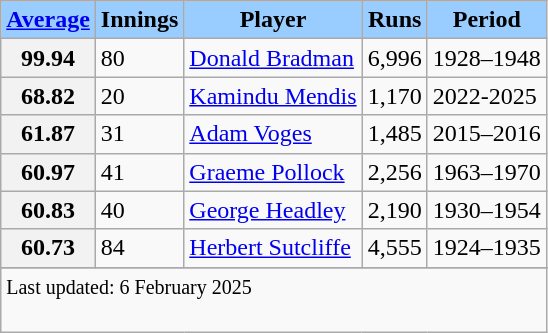<table class="wikitable sortable">
<tr style="background:#9cf;">
<td style="text-align:center;"><strong><a href='#'>Average</a></strong></td>
<td style="text-align:center;"><strong>Innings</strong></td>
<td style="text-align:center;"><strong>Player</strong></td>
<td style="text-align:center;"><strong>Runs</strong></td>
<td style="text-align:center;"><strong>Period</strong></td>
</tr>
<tr>
<th>99.94</th>
<td>80</td>
<td> <a href='#'>Donald Bradman</a></td>
<td>6,996</td>
<td>1928–1948</td>
</tr>
<tr>
<th>68.82</th>
<td>20</td>
<td> <a href='#'>Kamindu Mendis</a> </td>
<td>1,170</td>
<td>2022-2025</td>
</tr>
<tr>
<th>61.87</th>
<td>31</td>
<td> <a href='#'>Adam Voges</a></td>
<td>1,485</td>
<td>2015–2016</td>
</tr>
<tr>
<th>60.97</th>
<td>41</td>
<td> <a href='#'>Graeme Pollock</a></td>
<td>2,256</td>
<td>1963–1970</td>
</tr>
<tr>
<th>60.83</th>
<td>40</td>
<td> <a href='#'>George Headley</a></td>
<td>2,190</td>
<td>1930–1954</td>
</tr>
<tr>
<th>60.73</th>
<td>84</td>
<td> <a href='#'>Herbert Sutcliffe</a></td>
<td>4,555</td>
<td>1924–1935<br></td>
</tr>
<tr>
</tr>
<tr class=sortbottom>
<td colspan="5"><small>Last updated: 6 February 2025</small><br><br></td>
</tr>
</table>
